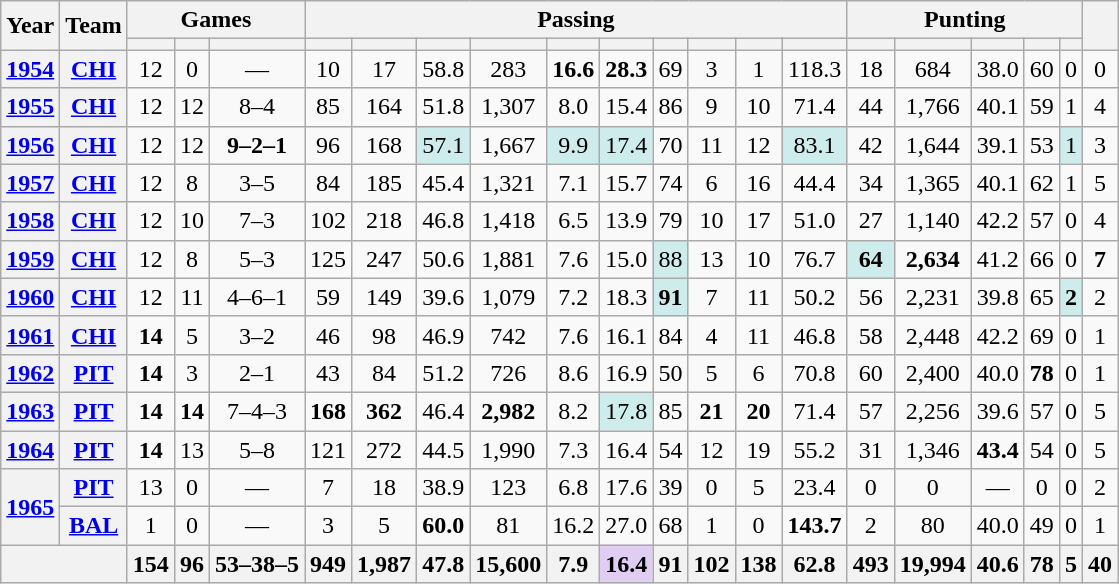<table class="wikitable" style="text-align: center;">
<tr>
<th rowspan="2">Year</th>
<th rowspan="2">Team</th>
<th colspan="3">Games</th>
<th colspan="10">Passing</th>
<th colspan="5">Punting</th>
<th rowspan="2"></th>
</tr>
<tr>
<th></th>
<th></th>
<th></th>
<th></th>
<th></th>
<th></th>
<th></th>
<th></th>
<th></th>
<th></th>
<th></th>
<th></th>
<th></th>
<th></th>
<th></th>
<th></th>
<th></th>
<th></th>
</tr>
<tr>
<th><a href='#'>1954</a></th>
<th><a href='#'>CHI</a></th>
<td>12</td>
<td>0</td>
<td>—</td>
<td>10</td>
<td>17</td>
<td>58.8</td>
<td>283</td>
<td><strong>16.6</strong></td>
<td><strong>28.3</strong></td>
<td>69</td>
<td>3</td>
<td>1</td>
<td>118.3</td>
<td>18</td>
<td>684</td>
<td>38.0</td>
<td>60</td>
<td>0</td>
<td>0</td>
</tr>
<tr>
<th><a href='#'>1955</a></th>
<th><a href='#'>CHI</a></th>
<td>12</td>
<td>12</td>
<td>8–4</td>
<td>85</td>
<td>164</td>
<td>51.8</td>
<td>1,307</td>
<td>8.0</td>
<td>15.4</td>
<td>86</td>
<td>9</td>
<td>10</td>
<td>71.4</td>
<td>44</td>
<td>1,766</td>
<td>40.1</td>
<td>59</td>
<td>1</td>
<td>4</td>
</tr>
<tr>
<th><a href='#'>1956</a></th>
<th><a href='#'>CHI</a></th>
<td>12</td>
<td>12</td>
<td><strong>9–2–1</strong></td>
<td>96</td>
<td>168</td>
<td style="background:#cfecec;">57.1</td>
<td>1,667</td>
<td style="background:#cfecec;">9.9</td>
<td style="background:#cfecec;">17.4</td>
<td>70</td>
<td>11</td>
<td>12</td>
<td style="background:#cfecec;">83.1</td>
<td>42</td>
<td>1,644</td>
<td>39.1</td>
<td>53</td>
<td style="background:#cfecec;">1</td>
<td>3</td>
</tr>
<tr>
<th><a href='#'>1957</a></th>
<th><a href='#'>CHI</a></th>
<td>12</td>
<td>8</td>
<td>3–5</td>
<td>84</td>
<td>185</td>
<td>45.4</td>
<td>1,321</td>
<td>7.1</td>
<td>15.7</td>
<td>74</td>
<td>6</td>
<td>16</td>
<td>44.4</td>
<td>34</td>
<td>1,365</td>
<td>40.1</td>
<td>62</td>
<td>1</td>
<td>5</td>
</tr>
<tr>
<th><a href='#'>1958</a></th>
<th><a href='#'>CHI</a></th>
<td>12</td>
<td>10</td>
<td>7–3</td>
<td>102</td>
<td>218</td>
<td>46.8</td>
<td>1,418</td>
<td>6.5</td>
<td>13.9</td>
<td>79</td>
<td>10</td>
<td>17</td>
<td>51.0</td>
<td>27</td>
<td>1,140</td>
<td>42.2</td>
<td>57</td>
<td>0</td>
<td>4</td>
</tr>
<tr>
<th><a href='#'>1959</a></th>
<th><a href='#'>CHI</a></th>
<td>12</td>
<td>8</td>
<td>5–3</td>
<td>125</td>
<td>247</td>
<td>50.6</td>
<td>1,881</td>
<td>7.6</td>
<td>15.0</td>
<td style="background:#cfecec;">88</td>
<td>13</td>
<td>10</td>
<td>76.7</td>
<td style="background:#cfecec;"><strong>64</strong></td>
<td><strong>2,634</strong></td>
<td>41.2</td>
<td>66</td>
<td>0</td>
<td><strong>7</strong></td>
</tr>
<tr>
<th><a href='#'>1960</a></th>
<th><a href='#'>CHI</a></th>
<td>12</td>
<td>11</td>
<td>4–6–1</td>
<td>59</td>
<td>149</td>
<td>39.6</td>
<td>1,079</td>
<td>7.2</td>
<td>18.3</td>
<td style="background:#cfecec;"><strong>91</strong></td>
<td>7</td>
<td>11</td>
<td>50.2</td>
<td>56</td>
<td>2,231</td>
<td>39.8</td>
<td>65</td>
<td style="background:#cfecec;"><strong>2</strong></td>
<td>2</td>
</tr>
<tr>
<th><a href='#'>1961</a></th>
<th><a href='#'>CHI</a></th>
<td><strong>14</strong></td>
<td>5</td>
<td>3–2</td>
<td>46</td>
<td>98</td>
<td>46.9</td>
<td>742</td>
<td>7.6</td>
<td>16.1</td>
<td>84</td>
<td>4</td>
<td>11</td>
<td>46.8</td>
<td>58</td>
<td>2,448</td>
<td>42.2</td>
<td>69</td>
<td>0</td>
<td>1</td>
</tr>
<tr>
<th><a href='#'>1962</a></th>
<th><a href='#'>PIT</a></th>
<td><strong>14</strong></td>
<td>3</td>
<td>2–1</td>
<td>43</td>
<td>84</td>
<td>51.2</td>
<td>726</td>
<td>8.6</td>
<td>16.9</td>
<td>50</td>
<td>5</td>
<td>6</td>
<td>70.8</td>
<td>60</td>
<td>2,400</td>
<td>40.0</td>
<td><strong>78</strong></td>
<td>0</td>
<td>1</td>
</tr>
<tr>
<th><a href='#'>1963</a></th>
<th><a href='#'>PIT</a></th>
<td><strong>14</strong></td>
<td><strong>14</strong></td>
<td>7–4–3</td>
<td><strong>168</strong></td>
<td><strong>362</strong></td>
<td>46.4</td>
<td><strong>2,982</strong></td>
<td>8.2</td>
<td style="background:#cfecec;">17.8</td>
<td>85</td>
<td><strong>21</strong></td>
<td><strong>20</strong></td>
<td>71.4</td>
<td>57</td>
<td>2,256</td>
<td>39.6</td>
<td>57</td>
<td>0</td>
<td>5</td>
</tr>
<tr>
<th><a href='#'>1964</a></th>
<th><a href='#'>PIT</a></th>
<td><strong>14</strong></td>
<td>13</td>
<td>5–8</td>
<td>121</td>
<td>272</td>
<td>44.5</td>
<td>1,990</td>
<td>7.3</td>
<td>16.4</td>
<td>54</td>
<td>12</td>
<td>19</td>
<td>55.2</td>
<td>31</td>
<td>1,346</td>
<td><strong>43.4</strong></td>
<td>54</td>
<td>0</td>
<td>5</td>
</tr>
<tr>
<th rowspan="2"><a href='#'>1965</a></th>
<th><a href='#'>PIT</a></th>
<td>13</td>
<td>0</td>
<td>—</td>
<td>7</td>
<td>18</td>
<td>38.9</td>
<td>123</td>
<td>6.8</td>
<td>17.6</td>
<td>39</td>
<td>0</td>
<td>5</td>
<td>23.4</td>
<td>0</td>
<td>0</td>
<td>—</td>
<td>0</td>
<td>0</td>
<td>2</td>
</tr>
<tr>
<th><a href='#'>BAL</a></th>
<td>1</td>
<td>0</td>
<td>—</td>
<td>3</td>
<td>5</td>
<td><strong>60.0</strong></td>
<td>81</td>
<td>16.2</td>
<td>27.0</td>
<td>68</td>
<td>1</td>
<td>0</td>
<td><strong>143.7</strong></td>
<td>2</td>
<td>80</td>
<td>40.0</td>
<td>49</td>
<td>0</td>
<td>1</td>
</tr>
<tr>
<th colspan="2"></th>
<th>154</th>
<th>96</th>
<th>53–38–5</th>
<th>949</th>
<th>1,987</th>
<th>47.8</th>
<th>15,600</th>
<th>7.9</th>
<th style="background:#e0cef2;">16.4</th>
<th>91</th>
<th>102</th>
<th>138</th>
<th>62.8</th>
<th>493</th>
<th>19,994</th>
<th>40.6</th>
<th>78</th>
<th>5</th>
<th>40</th>
</tr>
</table>
